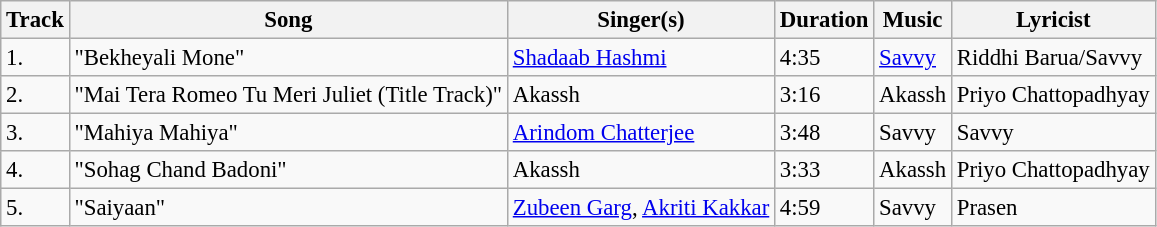<table class="wikitable" style="font-size:95%;">
<tr>
<th>Track</th>
<th>Song</th>
<th>Singer(s)</th>
<th>Duration</th>
<th>Music</th>
<th>Lyricist</th>
</tr>
<tr>
<td>1.</td>
<td>"Bekheyali Mone"</td>
<td><a href='#'>Shadaab Hashmi</a></td>
<td>4:35</td>
<td><a href='#'>Savvy</a></td>
<td>Riddhi Barua/Savvy</td>
</tr>
<tr>
<td>2.</td>
<td>"Mai Tera Romeo Tu Meri Juliet (Title Track)"</td>
<td>Akassh</td>
<td>3:16</td>
<td>Akassh</td>
<td>Priyo Chattopadhyay</td>
</tr>
<tr>
<td>3.</td>
<td>"Mahiya Mahiya"</td>
<td><a href='#'>Arindom Chatterjee</a></td>
<td>3:48</td>
<td>Savvy</td>
<td>Savvy</td>
</tr>
<tr>
<td>4.</td>
<td>"Sohag Chand Badoni"</td>
<td>Akassh</td>
<td>3:33</td>
<td>Akassh</td>
<td>Priyo Chattopadhyay</td>
</tr>
<tr>
<td>5.</td>
<td>"Saiyaan"</td>
<td><a href='#'>Zubeen Garg</a>, <a href='#'>Akriti Kakkar</a></td>
<td>4:59</td>
<td>Savvy</td>
<td>Prasen</td>
</tr>
</table>
